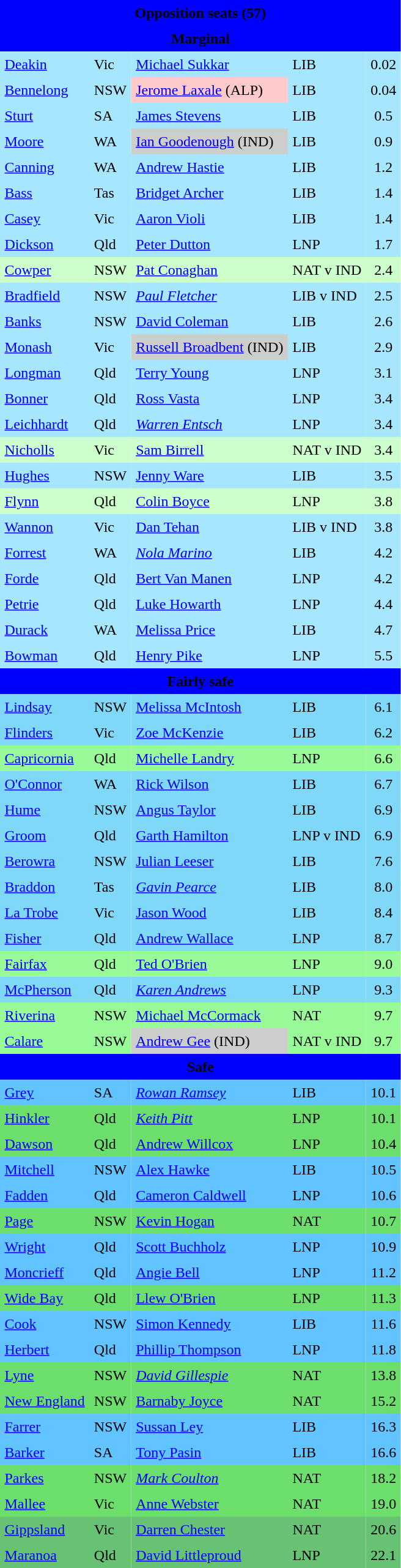<table class="toccolours" cellpadding="5" cellspacing="0" style="float:left; margin-right:.5em; margin-top:.4em; font-size:90 ppt;">
<tr>
<td colspan="5" style="text-align:center; background:blue;"><span><strong>Opposition seats (57)</strong></span></td>
</tr>
<tr>
<td colspan="5" style="text-align:center; background:blue;"><span><strong>Marginal</strong></span></td>
</tr>
<tr>
<td style="text-align:left; background:#a6e7ff;"><a href='#'>Deakin</a></td>
<td style="text-align:left; background:#a6e7ff;">Vic</td>
<td style="text-align:left; background:#a6e7ff;"><a href='#'>Michael Sukkar</a></td>
<td style="text-align:left; background:#a6e7ff;">LIB</td>
<td style="text-align:center; background:#a6e7ff;">0.02</td>
</tr>
<tr>
<td style="text-align:left; background:#a6e7ff;"><a href='#'>Bennelong</a></td>
<td style="text-align:left; background:#a6e7ff;">NSW</td>
<td style="text-align:left; background:#ffcaca;"><a href='#'>Jerome Laxale</a> (ALP)</td>
<td style="text-align:left; background:#a6e7ff;">LIB</td>
<td style="text-align:center; background:#a6e7ff;">0.04</td>
</tr>
<tr>
<td style="text-align:left; background:#a6e7ff;"><a href='#'>Sturt</a></td>
<td style="text-align:left; background:#a6e7ff;">SA</td>
<td style="text-align:left; background:#a6e7ff;"><a href='#'>James Stevens</a></td>
<td style="text-align:left; background:#a6e7ff;">LIB</td>
<td style="text-align:center; background:#a6e7ff;">0.5</td>
</tr>
<tr>
<td style="text-align:left; background:#a6e7ff;"><a href='#'>Moore</a></td>
<td style="text-align:left; background:#a6e7ff;">WA</td>
<td style="text-align:left; background:#CCCECB;"><a href='#'>Ian Goodenough</a> (IND)</td>
<td style="text-align:left; background:#a6e7ff;">LIB</td>
<td style="text-align:center; background:#a6e7ff;">0.9</td>
</tr>
<tr>
<td style="text-align:left; background:#a6e7ff;"><a href='#'>Canning</a></td>
<td style="text-align:left; background:#a6e7ff;">WA</td>
<td style="text-align:left; background:#a6e7ff;"><a href='#'>Andrew Hastie</a></td>
<td style="text-align:left; background:#a6e7ff;">LIB</td>
<td style="text-align:center; background:#a6e7ff;">1.2</td>
</tr>
<tr>
<td style="text-align:left; background:#a6e7ff;"><a href='#'>Bass</a></td>
<td style="text-align:left; background:#a6e7ff;">Tas</td>
<td style="text-align:left; background:#a6e7ff;"><a href='#'>Bridget Archer</a></td>
<td style="text-align:left; background:#a6e7ff;">LIB</td>
<td style="text-align:center; background:#a6e7ff;">1.4</td>
</tr>
<tr>
<td style="text-align:left; background:#a6e7ff;"><a href='#'>Casey</a></td>
<td style="text-align:left; background:#a6e7ff;">Vic</td>
<td style="text-align:left; background:#a6e7ff;"><a href='#'>Aaron Violi</a></td>
<td style="text-align:left; background:#a6e7ff;">LIB</td>
<td style="text-align:center; background:#a6e7ff;">1.4</td>
</tr>
<tr>
<td style="text-align:left; background:#a6e7ff;"><a href='#'>Dickson</a></td>
<td style="text-align:left; background:#a6e7ff;">Qld</td>
<td style="text-align:left; background:#a6e7ff;"><a href='#'>Peter Dutton</a></td>
<td style="text-align:left; background:#a6e7ff;">LNP</td>
<td style="text-align:center; background:#a6e7ff;">1.7</td>
</tr>
<tr>
<td style="text-align:left; background:#cfc;"><a href='#'>Cowper</a></td>
<td style="text-align:left; background:#cfc;">NSW</td>
<td style="text-align:left; background:#cfc;"><a href='#'>Pat Conaghan</a></td>
<td style="text-align:left; background:#cfc;">NAT v IND</td>
<td style="text-align:center; background:#cfc;">2.4</td>
</tr>
<tr>
<td style="text-align:left; background:#a6e7ff;"><a href='#'>Bradfield</a></td>
<td style="text-align:left; background:#a6e7ff;">NSW</td>
<td style="text-align:left; background:#a6e7ff;"><a href='#'><em>Paul Fletcher</em></a></td>
<td style="text-align:left; background:#a6e7ff;">LIB v IND</td>
<td style="text-align:center; background:#a6e7ff;">2.5</td>
</tr>
<tr>
<td style="text-align:left; background:#a6e7ff;"><a href='#'>Banks</a></td>
<td style="text-align:left; background:#a6e7ff;">NSW</td>
<td style="text-align:left; background:#a6e7ff;"><a href='#'>David Coleman</a></td>
<td style="text-align:left; background:#a6e7ff;">LIB</td>
<td style="text-align:center; background:#a6e7ff;">2.6</td>
</tr>
<tr>
<td style="text-align:left; background:#a6e7ff"><a href='#'>Monash</a></td>
<td style="text-align:left; background:#a6e7ff">Vic</td>
<td style="text-align:left; background:#CCCECB;"><a href='#'>Russell Broadbent</a> (IND)</td>
<td style="text-align:left; background:#a6e7ff;">LIB</td>
<td style="text-align:center; background:#a6e7ff;">2.9</td>
</tr>
<tr>
<td style="text-align:left; background:#a6e7ff;"><a href='#'>Longman</a></td>
<td style="text-align:left; background:#a6e7ff;">Qld</td>
<td style="text-align:left; background:#a6e7ff;"><a href='#'>Terry Young</a></td>
<td style="text-align:left; background:#a6e7ff;">LNP</td>
<td style="text-align:center; background:#a6e7ff;">3.1</td>
</tr>
<tr>
<td style="text-align:left; background:#a6e7ff;"><a href='#'>Bonner</a></td>
<td style="text-align:left; background:#a6e7ff;">Qld</td>
<td style="text-align:left; background:#a6e7ff;"><a href='#'>Ross Vasta</a></td>
<td style="text-align:left; background:#a6e7ff;">LNP</td>
<td style="text-align:center; background:#a6e7ff;">3.4</td>
</tr>
<tr>
<td style="text-align:left; background:#a6e7ff;"><a href='#'>Leichhardt</a></td>
<td style="text-align:left; background:#a6e7ff;">Qld</td>
<td style="text-align:left; background:#a6e7ff;"><em><a href='#'>Warren Entsch</a></em></td>
<td style="text-align:left; background:#a6e7ff;">LNP</td>
<td style="text-align:center; background:#a6e7ff;">3.4</td>
</tr>
<tr>
<td style="text-align:left; background:#cfc;"><a href='#'>Nicholls</a></td>
<td style="text-align:left; background:#cfc;">Vic</td>
<td style="text-align:left; background:#cfc;"><a href='#'>Sam Birrell</a></td>
<td style="text-align:left; background:#cfc;">NAT v IND</td>
<td style="text-align:center; background:#cfc;">3.4</td>
</tr>
<tr>
<td style="text-align:left; background:#a6e7ff;"><a href='#'>Hughes</a></td>
<td style="text-align:left; background:#a6e7ff;">NSW</td>
<td style="text-align:left; background:#a6e7ff;"><a href='#'>Jenny Ware</a></td>
<td style="text-align:left; background:#a6e7ff;">LIB</td>
<td style="text-align:center; background:#a6e7ff;">3.5</td>
</tr>
<tr>
<td style="text-align:left; background:#cfc;"><a href='#'>Flynn</a></td>
<td style="text-align:left; background:#cfc;">Qld</td>
<td style="text-align:left; background:#cfc;"><a href='#'>Colin Boyce</a></td>
<td style="text-align:left; background:#cfc;">LNP</td>
<td style="text-align:center; background:#cfc;">3.8</td>
</tr>
<tr>
<td style="text-align:left; background:#a6e7ff;"><a href='#'>Wannon</a></td>
<td style="text-align:left; background:#a6e7ff;">Vic</td>
<td style="text-align:left; background:#a6e7ff;"><a href='#'>Dan Tehan</a></td>
<td style="text-align:left; background:#a6e7ff;">LIB v IND</td>
<td style="text-align:center; background:#a6e7ff;">3.8</td>
</tr>
<tr>
<td style="text-align:left; background:#a6e7ff;"><a href='#'>Forrest</a></td>
<td style="text-align:left; background:#a6e7ff;">WA</td>
<td style="text-align:left; background:#a6e7ff;"><em><a href='#'>Nola Marino</a></em></td>
<td style="text-align:left; background:#a6e7ff;">LIB</td>
<td style="text-align:center; background:#a6e7ff;">4.2</td>
</tr>
<tr>
<td style="text-align:left; background:#a6e7ff;"><a href='#'>Forde</a></td>
<td style="text-align:left; background:#a6e7ff;">Qld</td>
<td style="text-align:left; background:#a6e7ff;"><a href='#'>Bert Van Manen</a></td>
<td style="text-align:left; background:#a6e7ff;">LNP</td>
<td style="text-align:center; background:#a6e7ff;">4.2</td>
</tr>
<tr>
<td style="text-align:left; background:#a6e7ff;"><a href='#'>Petrie</a></td>
<td style="text-align:left; background:#a6e7ff;">Qld</td>
<td style="text-align:left; background:#a6e7ff;"><a href='#'>Luke Howarth</a></td>
<td style="text-align:left; background:#a6e7ff;">LNP</td>
<td style="text-align:center; background:#a6e7ff;">4.4</td>
</tr>
<tr>
<td style="text-align:left; background:#a6e7ff;"><a href='#'>Durack</a></td>
<td style="text-align:left; background:#a6e7ff;">WA</td>
<td style="text-align:left; background:#a6e7ff;"><a href='#'>Melissa Price</a></td>
<td style="text-align:left; background:#a6e7ff;">LIB</td>
<td style="text-align:center; background:#a6e7ff;">4.7</td>
</tr>
<tr>
<td style="text-align:left; background:#a6e7ff;"><a href='#'>Bowman</a></td>
<td style="text-align:left; background:#a6e7ff;">Qld</td>
<td style="text-align:left; background:#a6e7ff;"><a href='#'>Henry Pike</a></td>
<td style="text-align:left; background:#a6e7ff;">LNP</td>
<td style="text-align:center; background:#a6e7ff;">5.5</td>
</tr>
<tr>
<td colspan="5" style="text-align:center; background:blue;"><span><strong>Fairly safe</strong></span></td>
</tr>
<tr>
<td style="text-align:left; background:#80d8f9;"><a href='#'>Lindsay</a></td>
<td style="text-align:left; background:#80d8f9;">NSW</td>
<td style="text-align:left; background:#80d8f9;"><a href='#'>Melissa McIntosh</a></td>
<td style="text-align:left; background:#80d8f9;">LIB</td>
<td style="text-align:center; background:#80d8f9;">6.1</td>
</tr>
<tr>
<td style="text-align:left; background:#80d8f9;"><a href='#'>Flinders</a></td>
<td style="text-align:left; background:#80d8f9;">Vic</td>
<td style="text-align:left; background:#80d8f9;"><a href='#'>Zoe McKenzie</a></td>
<td style="text-align:left; background:#80d8f9;">LIB</td>
<td style="text-align:center; background:#80d8f9;">6.2</td>
</tr>
<tr>
<td style="text-align:left; background:#98FB98;"><a href='#'>Capricornia</a></td>
<td style="text-align:left; background:#98FB98;">Qld</td>
<td style="text-align:left; background:#98FB98;"><a href='#'>Michelle Landry</a></td>
<td style="text-align:left; background:#98FB98;">LNP</td>
<td style="text-align:center; background:#98FB98;">6.6</td>
</tr>
<tr>
<td style="text-align:left; background:#80d8f9;"><a href='#'>O'Connor</a></td>
<td style="text-align:left; background:#80d8f9;">WA</td>
<td style="text-align:left; background:#80d8f9;"><a href='#'>Rick Wilson</a></td>
<td style="text-align:left; background:#80d8f9;">LIB</td>
<td style="text-align:center; background:#80d8f9;">6.7</td>
</tr>
<tr>
<td style="text-align:left; background:#80d8f9;"><a href='#'>Hume</a></td>
<td style="text-align:left; background:#80d8f9;">NSW</td>
<td style="text-align:left; background:#80d8f9;"><a href='#'>Angus Taylor</a></td>
<td style="text-align:left; background:#80d8f9;">LIB</td>
<td style="text-align:center; background:#80d8f9;">6.9</td>
</tr>
<tr>
<td style="text-align:left; background:#80d8f9;"><a href='#'>Groom</a></td>
<td style="text-align:left; background:#80d8f9;">Qld</td>
<td style="text-align:left; background:#80d8f9;"><a href='#'>Garth Hamilton</a></td>
<td style="text-align:left; background:#80d8f9;">LNP v IND</td>
<td style="text-align:center; background:#80d8f9;">6.9</td>
</tr>
<tr>
<td style="text-align:left; background:#80d8f9;"><a href='#'>Berowra</a></td>
<td style="text-align:left; background:#80d8f9;">NSW</td>
<td style="text-align:left; background:#80d8f9;"><a href='#'>Julian Leeser</a></td>
<td style="text-align:left; background:#80d8f9;">LIB</td>
<td style="text-align:center; background:#80d8f9;">7.6</td>
</tr>
<tr>
<td style="text-align:left; background:#80d8f9;"><a href='#'>Braddon</a></td>
<td style="text-align:left; background:#80d8f9;">Tas</td>
<td style="text-align:left; background:#80d8f9;"><em><a href='#'>Gavin Pearce</a></em></td>
<td style="text-align:left; background:#80d8f9;">LIB</td>
<td style="text-align:center; background:#80d8f9;">8.0</td>
</tr>
<tr>
<td style="text-align:left; background:#80d8f9;"><a href='#'>La Trobe</a></td>
<td style="text-align:left; background:#80d8f9;">Vic</td>
<td style="text-align:left; background:#80d8f9;"><a href='#'>Jason Wood</a></td>
<td style="text-align:left; background:#80d8f9;">LIB</td>
<td style="text-align:center; background:#80d8f9;">8.4</td>
</tr>
<tr>
<td style="text-align:left; background:#80d8f9;"><a href='#'>Fisher</a></td>
<td style="text-align:left; background:#80d8f9;">Qld</td>
<td style="text-align:left; background:#80d8f9;"><a href='#'>Andrew Wallace</a></td>
<td style="text-align:left; background:#80d8f9;">LNP</td>
<td style="text-align:center; background:#80d8f9;">8.7</td>
</tr>
<tr>
<td style="text-align:left; background:#98FB98;"><a href='#'>Fairfax</a></td>
<td style="text-align:left; background:#98FB98;">Qld</td>
<td style="text-align:left; background:#98FB98;"><a href='#'>Ted O'Brien</a></td>
<td style="text-align:left; background:#98FB98;">LNP</td>
<td style="text-align:center; background:#98FB98;">9.0</td>
</tr>
<tr>
<td style="text-align:left; background:#80d8f9;"><a href='#'>McPherson</a></td>
<td style="text-align:left; background:#80d8f9;">Qld</td>
<td style="text-align:left; background:#80d8f9;"><em><a href='#'>Karen Andrews</a></em></td>
<td style="text-align:left; background:#80d8f9;">LNP</td>
<td style="text-align:center; background:#80d8f9;">9.3</td>
</tr>
<tr>
<td style="text-align:left; background:#98FB98;"><a href='#'>Riverina</a></td>
<td style="text-align:left; background:#98FB98;">NSW</td>
<td style="text-align:left; background:#98FB98;"><a href='#'>Michael McCormack</a></td>
<td style="text-align:left; background:#98FB98;">NAT</td>
<td style="text-align:center; background:#98FB98;">9.7</td>
</tr>
<tr>
<td style="text-align:left; background:#98FB98"><a href='#'>Calare</a></td>
<td style="text-align:left; background:#98FB98">NSW</td>
<td style="text-align:left; background:#CCCECB;"><a href='#'>Andrew Gee</a> (IND)</td>
<td style="text-align:left; background:#98FB98;">NAT v IND</td>
<td style="text-align:center; background:#98FB98;">9.7</td>
</tr>
<tr>
<td colspan="5" style="text-align:center; background:blue;"><span><strong>Safe</strong></span></td>
</tr>
<tr>
<td style="text-align:left; background:#61c3ff;"><a href='#'>Grey</a></td>
<td style="text-align:left; background:#61c3ff;">SA</td>
<td style="text-align:left; background:#61c3ff;"><em><a href='#'>Rowan Ramsey</a></em></td>
<td style="text-align:left; background:#61c3ff;">LIB</td>
<td style="text-align:center; background:#61c3ff;">10.1</td>
</tr>
<tr>
<td style="text-align:left; background:#6cde6c;"><a href='#'>Hinkler</a></td>
<td style="text-align:left; background:#6cde6c;">Qld</td>
<td style="text-align:left; background:#6cde6c;"><em><a href='#'>Keith Pitt</a></em></td>
<td style="text-align:left; background:#6cde6c;">LNP</td>
<td style="text-align:center; background:#6cde6c;">10.1</td>
</tr>
<tr>
<td style="text-align:left; background:#6cde6c;"><a href='#'>Dawson</a></td>
<td style="text-align:left; background:#6cde6c;">Qld</td>
<td style="text-align:left; background:#6cde6c;"><a href='#'>Andrew Willcox</a></td>
<td style="text-align:left; background:#6cde6c;">LNP</td>
<td style="text-align:center; background:#6cde6c;">10.4</td>
</tr>
<tr>
<td style="text-align:left; background:#61c3ff;"><a href='#'>Mitchell</a></td>
<td style="text-align:left; background:#61c3ff;">NSW</td>
<td style="text-align:left; background:#61c3ff;"><a href='#'>Alex Hawke</a></td>
<td style="text-align:left; background:#61c3ff;">LIB</td>
<td style="text-align:center; background:#61c3ff;">10.5</td>
</tr>
<tr>
<td style="text-align:left; background:#61c3ff;"><a href='#'>Fadden</a></td>
<td style="text-align:left; background:#61c3ff;">Qld</td>
<td style="text-align:left; background:#61c3ff;"><a href='#'>Cameron Caldwell</a></td>
<td style="text-align:left; background:#61c3ff;">LNP</td>
<td style="text-align:center; background:#61c3ff;">10.6</td>
</tr>
<tr>
<td style="text-align:left; background:#6cde6c;"><a href='#'>Page</a></td>
<td style="text-align:left; background:#6cde6c;">NSW</td>
<td style="text-align:left; background:#6cde6c;"><a href='#'>Kevin Hogan</a></td>
<td style="text-align:left; background:#6cde6c;">NAT</td>
<td style="text-align:center; background:#6cde6c;">10.7</td>
</tr>
<tr>
<td style="text-align:left; background:#61c3ff;"><a href='#'>Wright</a></td>
<td style="text-align:left; background:#61c3ff;">Qld</td>
<td style="text-align:left; background:#61c3ff;"><a href='#'>Scott Buchholz</a></td>
<td style="text-align:left; background:#61c3ff;">LNP</td>
<td style="text-align:center; background:#61c3ff;">10.9</td>
</tr>
<tr>
<td style="text-align:left; background:#61c3ff;"><a href='#'>Moncrieff</a></td>
<td style="text-align:left; background:#61c3ff;">Qld</td>
<td style="text-align:left; background:#61c3ff;"><a href='#'>Angie Bell</a></td>
<td style="text-align:left; background:#61c3ff;">LNP</td>
<td style="text-align:center; background:#61c3ff;">11.2</td>
</tr>
<tr>
<td style="text-align:left; background:#6cde6c;"><a href='#'>Wide Bay</a></td>
<td style="text-align:left; background:#6cde6c;">Qld</td>
<td style="text-align:left; background:#6cde6c;"><a href='#'>Llew O'Brien</a></td>
<td style="text-align:left; background:#6cde6c;">LNP</td>
<td style="text-align:center; background:#6cde6c;">11.3</td>
</tr>
<tr>
<td style="text-align:left; background:#61c3ff;"><a href='#'>Cook</a></td>
<td style="text-align:left; background:#61c3ff;">NSW</td>
<td style="text-align:left; background:#61c3ff;"><a href='#'>Simon Kennedy</a></td>
<td style="text-align:left; background:#61c3ff;">LIB</td>
<td style="text-align:center; background:#61c3ff;">11.6</td>
</tr>
<tr>
<td style="text-align:left; background:#61c3ff;"><a href='#'>Herbert</a></td>
<td style="text-align:left; background:#61c3ff;">Qld</td>
<td style="text-align:left; background:#61c3ff;"><a href='#'>Phillip Thompson</a></td>
<td style="text-align:left; background:#61c3ff;">LNP</td>
<td style="text-align:center; background:#61c3ff;">11.8</td>
</tr>
<tr>
<td style="text-align:left; background:#6cde6c;"><a href='#'>Lyne</a></td>
<td style="text-align:left; background:#6cde6c;">NSW</td>
<td style="text-align:left; background:#6cde6c;"><em><a href='#'>David Gillespie</a></em></td>
<td style="text-align:left; background:#6cde6c;">NAT</td>
<td style="text-align:center; background:#6cde6c;">13.8</td>
</tr>
<tr>
<td style="text-align:left; background:#6cde6c;"><a href='#'>New England</a></td>
<td style="text-align:left; background:#6cde6c;">NSW</td>
<td style="text-align:left; background:#6cde6c;"><a href='#'>Barnaby Joyce</a></td>
<td style="text-align:left; background:#6cde6c;">NAT</td>
<td style="text-align:center; background:#6cde6c;">15.2</td>
</tr>
<tr>
<td style="text-align:left; background:#61c3ff;"><a href='#'>Farrer</a></td>
<td style="text-align:left; background:#61c3ff;">NSW</td>
<td style="text-align:left; background:#61c3ff;"><a href='#'>Sussan Ley</a></td>
<td style="text-align:left; background:#61c3ff;">LIB</td>
<td style="text-align:center; background:#61c3ff;">16.3</td>
</tr>
<tr>
<td style="text-align:left; background:#61c3ff;"><a href='#'>Barker</a></td>
<td style="text-align:left; background:#61c3ff;">SA</td>
<td style="text-align:left; background:#61c3ff;"><a href='#'>Tony Pasin</a></td>
<td style="text-align:left; background:#61c3ff;">LIB</td>
<td style="text-align:center; background:#61c3ff;">16.6</td>
</tr>
<tr>
<td style="text-align:left; background:#6cde6c;"><a href='#'>Parkes</a></td>
<td style="text-align:left; background:#6cde6c;">NSW</td>
<td style="text-align:left; background:#6cde6c;"><em><a href='#'>Mark Coulton</a></em></td>
<td style="text-align:left; background:#6cde6c;">NAT</td>
<td style="text-align:center; background:#6cde6c;">18.2</td>
</tr>
<tr>
<td style="text-align:left; background:#6cde6c;"><a href='#'>Mallee</a></td>
<td style="text-align:left; background:#6cde6c;">Vic</td>
<td style="text-align:left; background:#6cde6c;"><a href='#'>Anne Webster</a></td>
<td style="text-align:left; background:#6cde6c;">NAT</td>
<td style="text-align:center; background:#6cde6c;">19.0</td>
</tr>
<tr>
<td style="text-align:left; background:#68c274;"><a href='#'>Gippsland</a></td>
<td style="text-align:left; background:#68c274;">Vic</td>
<td style="text-align:left; background:#68c274;"><a href='#'>Darren Chester</a></td>
<td style="text-align:left; background:#68c274;">NAT</td>
<td style="text-align:center; background:#68c274;">20.6</td>
</tr>
<tr>
<td style="text-align:left; background:#68c274;"><a href='#'>Maranoa</a></td>
<td style="text-align:left; background:#68c274;">Qld</td>
<td style="text-align:left; background:#68c274;"><a href='#'>David Littleproud</a></td>
<td style="text-align:left; background:#68c274;">LNP</td>
<td style="text-align:center; background:#68c274;">22.1</td>
</tr>
<tr>
</tr>
</table>
